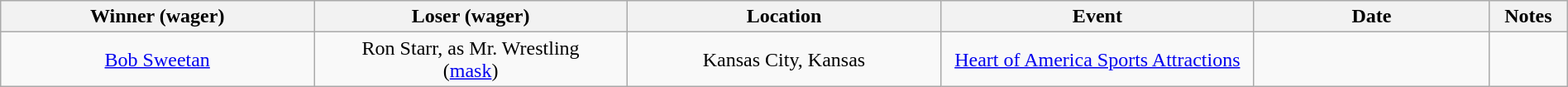<table class="wikitable sortable" width=100%  style="text-align: center">
<tr>
<th width=20% scope="col">Winner (wager)</th>
<th width=20% scope="col">Loser (wager)</th>
<th width=20% scope="col">Location</th>
<th width=20% scope="col">Event</th>
<th width=15% scope="col">Date</th>
<th class="unsortable" width=5% scope="col">Notes</th>
</tr>
<tr>
<td><a href='#'>Bob Sweetan</a></td>
<td>Ron Starr, as Mr. Wrestling<br>(<a href='#'>mask</a>)</td>
<td>Kansas City, Kansas</td>
<td><a href='#'>Heart of America Sports Attractions</a></td>
<td></td>
<td></td>
</tr>
</table>
